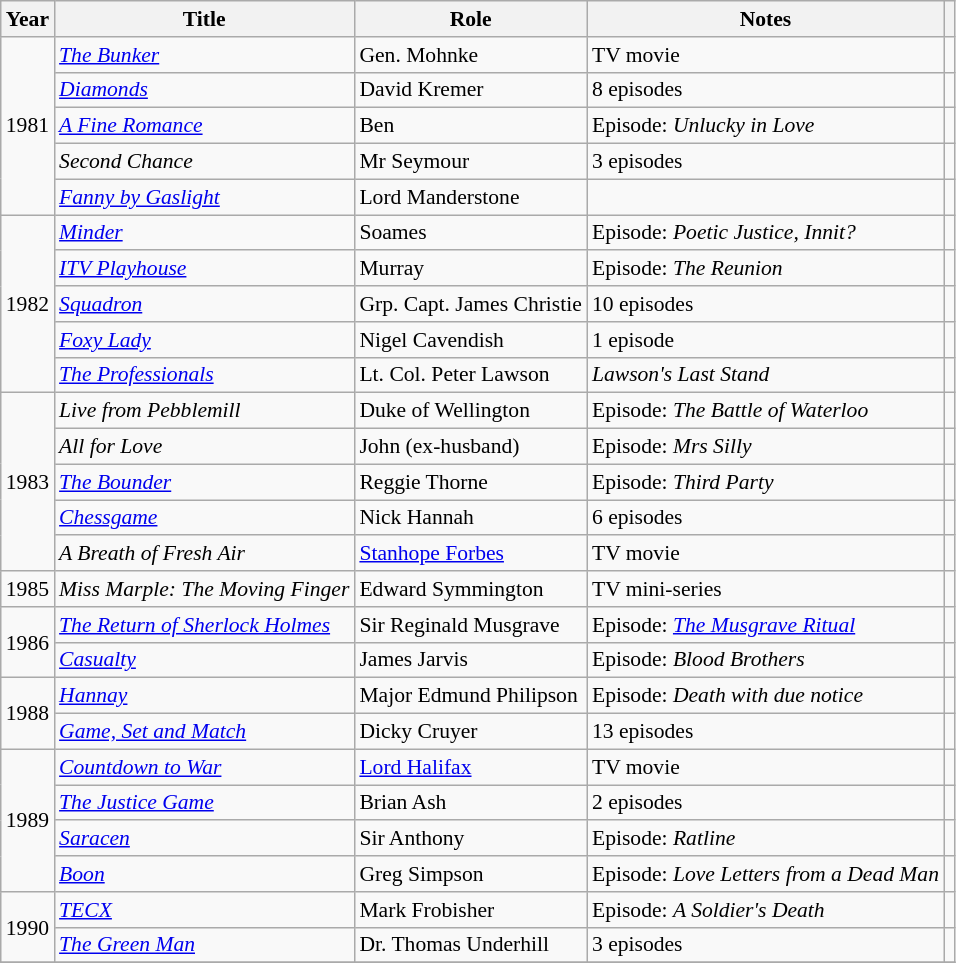<table class="wikitable" style="font-size: 90%;">
<tr>
<th>Year</th>
<th>Title</th>
<th>Role</th>
<th>Notes</th>
<th></th>
</tr>
<tr>
<td rowspan="5">1981</td>
<td><em><a href='#'>The Bunker</a></em></td>
<td>Gen. Mohnke</td>
<td>TV movie</td>
<td></td>
</tr>
<tr>
<td><em><a href='#'>Diamonds</a></em></td>
<td>David Kremer</td>
<td>8 episodes</td>
<td></td>
</tr>
<tr>
<td><em><a href='#'>A Fine Romance</a></em></td>
<td>Ben</td>
<td>Episode: <em>Unlucky in Love</em></td>
<td></td>
</tr>
<tr>
<td><em>Second Chance</em></td>
<td>Mr Seymour</td>
<td>3 episodes</td>
<td></td>
</tr>
<tr>
<td><em><a href='#'>Fanny by Gaslight</a></em></td>
<td>Lord Manderstone</td>
<td></td>
<td></td>
</tr>
<tr>
<td rowspan="5">1982</td>
<td><em><a href='#'>Minder</a></em></td>
<td>Soames</td>
<td>Episode: <em>Poetic Justice, Innit?</em></td>
<td></td>
</tr>
<tr>
<td><em><a href='#'>ITV Playhouse</a></em></td>
<td>Murray</td>
<td>Episode: <em>The Reunion</em></td>
<td></td>
</tr>
<tr>
<td><em><a href='#'>Squadron</a></em></td>
<td>Grp. Capt. James Christie</td>
<td>10 episodes</td>
<td></td>
</tr>
<tr>
<td><em><a href='#'>Foxy Lady</a></em></td>
<td>Nigel Cavendish</td>
<td>1 episode</td>
<td></td>
</tr>
<tr>
<td><em><a href='#'>The Professionals</a></em></td>
<td>Lt. Col. Peter Lawson</td>
<td><em>Lawson's Last Stand</em></td>
<td></td>
</tr>
<tr>
<td rowspan="5">1983</td>
<td><em>Live from Pebblemill</em></td>
<td>Duke of Wellington</td>
<td>Episode: <em>The Battle of Waterloo</em></td>
<td></td>
</tr>
<tr>
<td><em>All for Love</em></td>
<td>John (ex-husband)</td>
<td>Episode: <em>Mrs Silly</em></td>
<td></td>
</tr>
<tr>
<td><em><a href='#'>The Bounder</a></em></td>
<td>Reggie Thorne</td>
<td>Episode: <em>Third Party</em></td>
<td></td>
</tr>
<tr>
<td><em><a href='#'>Chessgame</a></em></td>
<td>Nick Hannah</td>
<td>6 episodes</td>
<td></td>
</tr>
<tr>
<td><em>A Breath of Fresh Air</em></td>
<td><a href='#'>Stanhope Forbes</a></td>
<td>TV movie</td>
<td></td>
</tr>
<tr>
<td>1985</td>
<td><em>Miss Marple: The Moving Finger</em></td>
<td>Edward Symmington</td>
<td>TV mini-series</td>
<td></td>
</tr>
<tr>
<td rowspan="2">1986</td>
<td><em><a href='#'>The Return of Sherlock Holmes</a></em></td>
<td>Sir Reginald Musgrave</td>
<td>Episode: <em><a href='#'>The Musgrave Ritual</a></em></td>
<td></td>
</tr>
<tr>
<td><em><a href='#'>Casualty</a></em></td>
<td>James Jarvis</td>
<td>Episode: <em>Blood Brothers</em></td>
<td></td>
</tr>
<tr>
<td rowspan="2">1988</td>
<td><em><a href='#'>Hannay</a></em></td>
<td>Major Edmund Philipson</td>
<td>Episode: <em>Death with due notice</em></td>
<td></td>
</tr>
<tr>
<td><em><a href='#'>Game, Set and Match</a></em></td>
<td>Dicky Cruyer</td>
<td>13 episodes</td>
<td></td>
</tr>
<tr>
<td rowspan="4">1989</td>
<td><em><a href='#'>Countdown to War</a></em></td>
<td><a href='#'>Lord Halifax</a></td>
<td>TV movie</td>
<td></td>
</tr>
<tr>
<td><em><a href='#'>The Justice Game</a></em></td>
<td>Brian Ash</td>
<td>2 episodes</td>
<td></td>
</tr>
<tr>
<td><em><a href='#'>Saracen</a></em></td>
<td>Sir Anthony</td>
<td>Episode: <em>Ratline</em></td>
<td></td>
</tr>
<tr>
<td><em><a href='#'>Boon</a></em></td>
<td>Greg Simpson</td>
<td>Episode: <em>Love Letters from a Dead Man</em></td>
<td></td>
</tr>
<tr>
<td rowspan="2">1990</td>
<td><em><a href='#'>TECX</a></em></td>
<td>Mark Frobisher</td>
<td>Episode: <em>A Soldier's Death</em></td>
<td></td>
</tr>
<tr>
<td><em><a href='#'>The Green Man</a></em></td>
<td>Dr. Thomas Underhill</td>
<td>3 episodes</td>
<td></td>
</tr>
<tr>
</tr>
</table>
